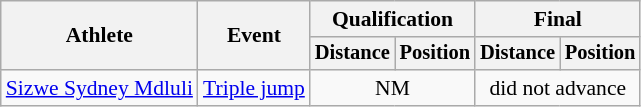<table class=wikitable style="font-size:90%">
<tr>
<th rowspan="2">Athlete</th>
<th rowspan="2">Event</th>
<th colspan="2">Qualification</th>
<th colspan="2">Final</th>
</tr>
<tr style="font-size:95%">
<th>Distance</th>
<th>Position</th>
<th>Distance</th>
<th>Position</th>
</tr>
<tr align=center>
<td align=left><a href='#'>Sizwe Sydney Mdluli</a></td>
<td align=left><a href='#'>Triple jump</a></td>
<td colspan=2>NM</td>
<td colspan=2>did not advance</td>
</tr>
</table>
